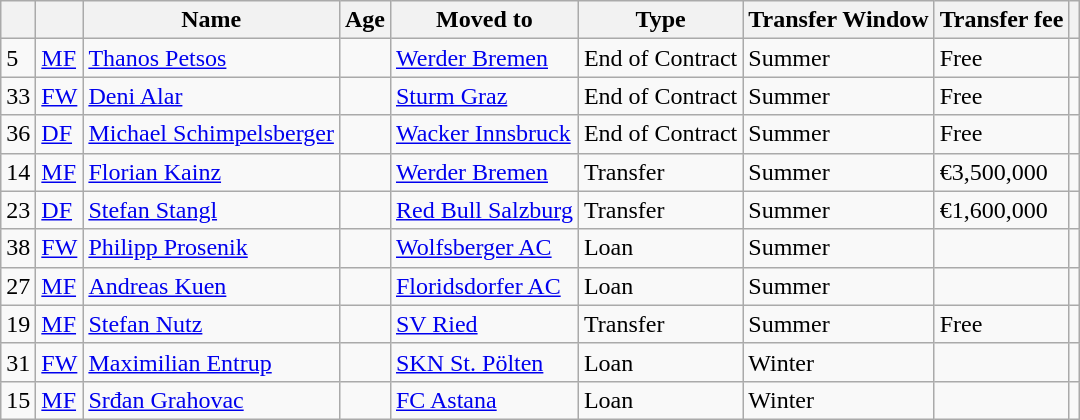<table class="wikitable">
<tr>
<th></th>
<th></th>
<th>Name</th>
<th>Age</th>
<th>Moved to</th>
<th>Type</th>
<th>Transfer Window</th>
<th>Transfer fee</th>
<th></th>
</tr>
<tr>
<td>5</td>
<td><a href='#'>MF</a></td>
<td> <a href='#'>Thanos Petsos</a></td>
<td></td>
<td> <a href='#'>Werder Bremen</a></td>
<td>End of Contract</td>
<td>Summer</td>
<td>Free</td>
<td></td>
</tr>
<tr>
<td>33</td>
<td><a href='#'>FW</a></td>
<td> <a href='#'>Deni Alar</a></td>
<td></td>
<td> <a href='#'>Sturm Graz</a></td>
<td>End of Contract</td>
<td>Summer</td>
<td>Free</td>
<td></td>
</tr>
<tr>
<td>36</td>
<td><a href='#'>DF</a></td>
<td> <a href='#'>Michael Schimpelsberger</a></td>
<td></td>
<td> <a href='#'>Wacker Innsbruck</a></td>
<td>End of Contract</td>
<td>Summer</td>
<td>Free</td>
<td></td>
</tr>
<tr>
<td>14</td>
<td><a href='#'>MF</a></td>
<td> <a href='#'>Florian Kainz</a></td>
<td></td>
<td> <a href='#'>Werder Bremen</a></td>
<td>Transfer</td>
<td>Summer</td>
<td>€3,500,000</td>
<td></td>
</tr>
<tr>
<td>23</td>
<td><a href='#'>DF</a></td>
<td> <a href='#'>Stefan Stangl</a></td>
<td></td>
<td> <a href='#'>Red Bull Salzburg</a></td>
<td>Transfer</td>
<td>Summer</td>
<td>€1,600,000</td>
<td></td>
</tr>
<tr>
<td>38</td>
<td><a href='#'>FW</a></td>
<td> <a href='#'>Philipp Prosenik</a></td>
<td></td>
<td> <a href='#'>Wolfsberger AC</a></td>
<td>Loan</td>
<td>Summer</td>
<td></td>
<td></td>
</tr>
<tr>
<td>27</td>
<td><a href='#'>MF</a></td>
<td> <a href='#'>Andreas Kuen</a></td>
<td></td>
<td> <a href='#'>Floridsdorfer AC</a></td>
<td>Loan</td>
<td>Summer</td>
<td></td>
<td></td>
</tr>
<tr>
<td>19</td>
<td><a href='#'>MF</a></td>
<td> <a href='#'>Stefan Nutz</a></td>
<td></td>
<td> <a href='#'>SV Ried</a></td>
<td>Transfer</td>
<td>Summer</td>
<td>Free</td>
<td></td>
</tr>
<tr>
<td>31</td>
<td><a href='#'>FW</a></td>
<td> <a href='#'>Maximilian Entrup</a></td>
<td></td>
<td> <a href='#'>SKN St. Pölten</a></td>
<td>Loan</td>
<td>Winter</td>
<td></td>
<td></td>
</tr>
<tr>
<td>15</td>
<td><a href='#'>MF</a></td>
<td> <a href='#'>Srđan Grahovac</a></td>
<td></td>
<td> <a href='#'>FC Astana</a></td>
<td>Loan</td>
<td>Winter</td>
<td></td>
<td></td>
</tr>
</table>
